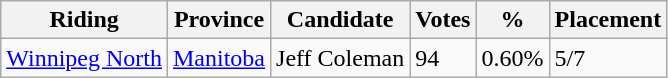<table class="wikitable">
<tr>
<th>Riding</th>
<th>Province</th>
<th>Candidate</th>
<th>Votes</th>
<th>%</th>
<th>Placement</th>
</tr>
<tr>
<td><a href='#'>Winnipeg North</a></td>
<td><a href='#'>Manitoba</a></td>
<td>Jeff Coleman</td>
<td>94</td>
<td>0.60%</td>
<td>5/7</td>
</tr>
</table>
